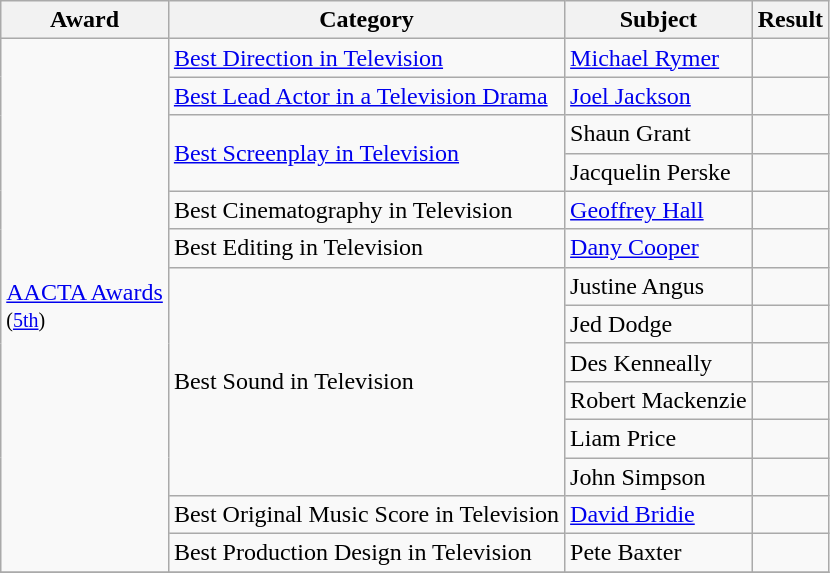<table class="wikitable">
<tr>
<th>Award</th>
<th>Category</th>
<th>Subject</th>
<th>Result</th>
</tr>
<tr>
<td rowspan=14><a href='#'>AACTA Awards</a><br><small>(<a href='#'>5th</a>)</small></td>
<td><a href='#'>Best Direction in Television</a></td>
<td><a href='#'>Michael Rymer</a></td>
<td></td>
</tr>
<tr>
<td><a href='#'>Best Lead Actor in a Television Drama</a></td>
<td><a href='#'>Joel Jackson</a></td>
<td></td>
</tr>
<tr>
<td rowspan=2><a href='#'>Best Screenplay in Television</a></td>
<td>Shaun Grant</td>
<td></td>
</tr>
<tr>
<td>Jacquelin Perske</td>
<td></td>
</tr>
<tr>
<td>Best Cinematography in Television</td>
<td><a href='#'>Geoffrey Hall</a></td>
<td></td>
</tr>
<tr>
<td>Best Editing in Television</td>
<td><a href='#'>Dany Cooper</a></td>
<td></td>
</tr>
<tr>
<td rowspan=6>Best Sound in Television</td>
<td>Justine Angus</td>
<td></td>
</tr>
<tr>
<td>Jed Dodge</td>
<td></td>
</tr>
<tr>
<td>Des Kenneally</td>
<td></td>
</tr>
<tr>
<td>Robert Mackenzie</td>
<td></td>
</tr>
<tr>
<td>Liam Price</td>
<td></td>
</tr>
<tr>
<td>John Simpson</td>
<td></td>
</tr>
<tr>
<td>Best Original Music Score in Television</td>
<td><a href='#'>David Bridie</a></td>
<td></td>
</tr>
<tr>
<td>Best Production Design in Television</td>
<td>Pete Baxter</td>
<td></td>
</tr>
<tr>
</tr>
</table>
